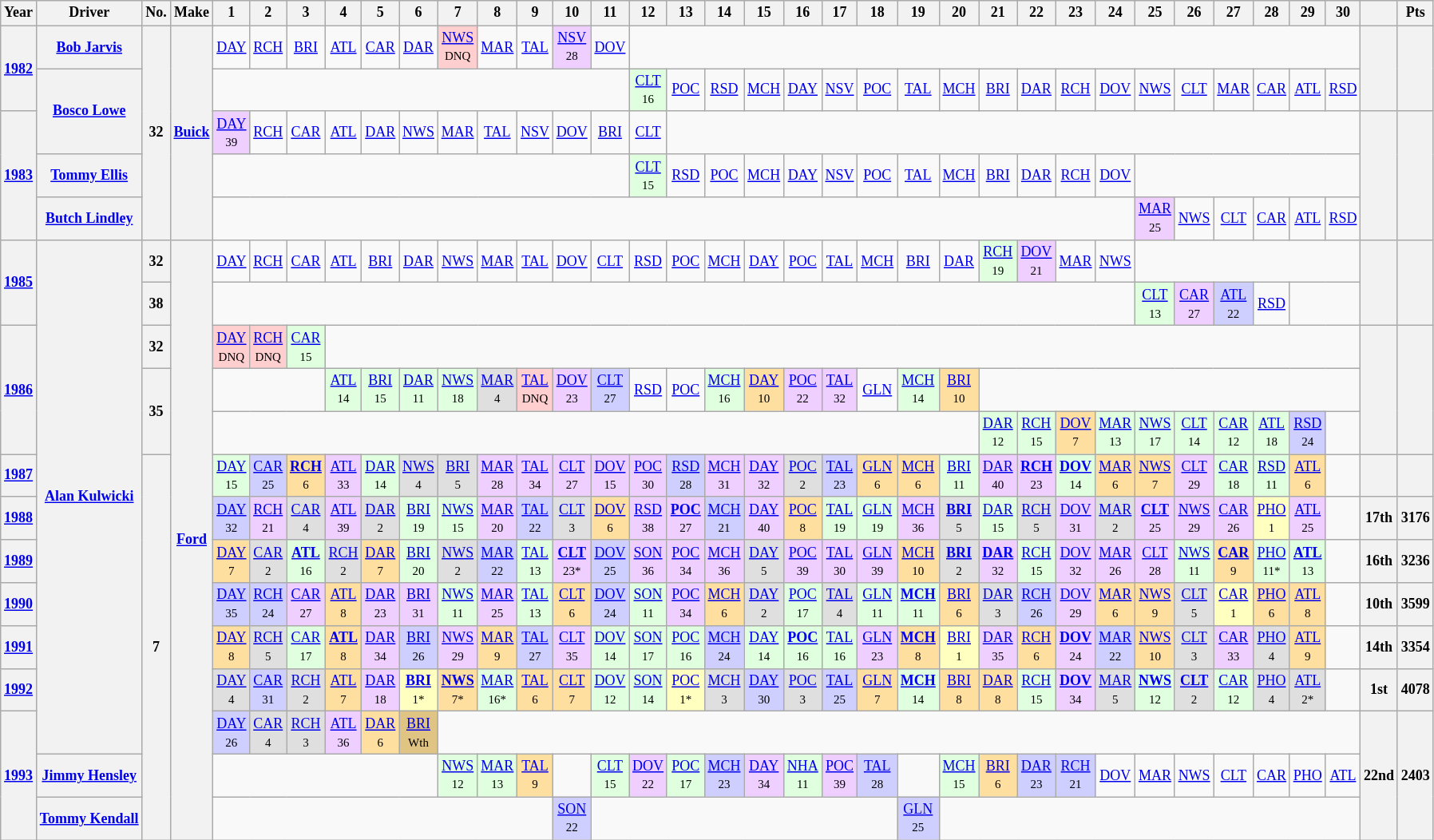<table class="wikitable" style="text-align:center; font-size:75%">
<tr>
<th>Year</th>
<th>Driver</th>
<th>No.</th>
<th>Make</th>
<th>1</th>
<th>2</th>
<th>3</th>
<th>4</th>
<th>5</th>
<th>6</th>
<th>7</th>
<th>8</th>
<th>9</th>
<th>10</th>
<th>11</th>
<th>12</th>
<th>13</th>
<th>14</th>
<th>15</th>
<th>16</th>
<th>17</th>
<th>18</th>
<th>19</th>
<th>20</th>
<th>21</th>
<th>22</th>
<th>23</th>
<th>24</th>
<th>25</th>
<th>26</th>
<th>27</th>
<th>28</th>
<th>29</th>
<th>30</th>
<th></th>
<th>Pts</th>
</tr>
<tr>
<th rowspan=2><a href='#'>1982</a></th>
<th><a href='#'>Bob Jarvis</a></th>
<th rowspan=5>32</th>
<th rowspan=5><a href='#'>Buick</a></th>
<td><a href='#'>DAY</a></td>
<td><a href='#'>RCH</a></td>
<td><a href='#'>BRI</a></td>
<td><a href='#'>ATL</a></td>
<td><a href='#'>CAR</a></td>
<td><a href='#'>DAR</a></td>
<td style="background:#FFCFCF;"><a href='#'>NWS</a><br><small>DNQ</small></td>
<td><a href='#'>MAR</a></td>
<td><a href='#'>TAL</a></td>
<td style="background:#EFCFFF;"><a href='#'>NSV</a><br><small>28</small></td>
<td><a href='#'>DOV</a></td>
<td colspan=19></td>
<th rowspan=2></th>
<th rowspan=2></th>
</tr>
<tr>
<th rowspan=2><a href='#'>Bosco Lowe</a></th>
<td colspan=11></td>
<td style="background:#DFFFDF;"><a href='#'>CLT</a><br><small>16</small></td>
<td><a href='#'>POC</a></td>
<td><a href='#'>RSD</a></td>
<td><a href='#'>MCH</a></td>
<td><a href='#'>DAY</a></td>
<td><a href='#'>NSV</a></td>
<td><a href='#'>POC</a></td>
<td><a href='#'>TAL</a></td>
<td><a href='#'>MCH</a></td>
<td><a href='#'>BRI</a></td>
<td><a href='#'>DAR</a></td>
<td><a href='#'>RCH</a></td>
<td><a href='#'>DOV</a></td>
<td><a href='#'>NWS</a></td>
<td><a href='#'>CLT</a></td>
<td><a href='#'>MAR</a></td>
<td><a href='#'>CAR</a></td>
<td><a href='#'>ATL</a></td>
<td><a href='#'>RSD</a></td>
</tr>
<tr>
<th rowspan=3><a href='#'>1983</a></th>
<td style="background:#EFCFFF;"><a href='#'>DAY</a><br><small>39</small></td>
<td><a href='#'>RCH</a></td>
<td><a href='#'>CAR</a></td>
<td><a href='#'>ATL</a></td>
<td><a href='#'>DAR</a></td>
<td><a href='#'>NWS</a></td>
<td><a href='#'>MAR</a></td>
<td><a href='#'>TAL</a></td>
<td><a href='#'>NSV</a></td>
<td><a href='#'>DOV</a></td>
<td><a href='#'>BRI</a></td>
<td><a href='#'>CLT</a></td>
<td colspan=18></td>
<th rowspan=3></th>
<th rowspan=3></th>
</tr>
<tr>
<th><a href='#'>Tommy Ellis</a></th>
<td colspan=11></td>
<td style="background:#DFFFDF;"><a href='#'>CLT</a><br><small>15</small></td>
<td><a href='#'>RSD</a></td>
<td><a href='#'>POC</a></td>
<td><a href='#'>MCH</a></td>
<td><a href='#'>DAY</a></td>
<td><a href='#'>NSV</a></td>
<td><a href='#'>POC</a></td>
<td><a href='#'>TAL</a></td>
<td><a href='#'>MCH</a></td>
<td><a href='#'>BRI</a></td>
<td><a href='#'>DAR</a></td>
<td><a href='#'>RCH</a></td>
<td><a href='#'>DOV</a></td>
<td colspan=7></td>
</tr>
<tr>
<th><a href='#'>Butch Lindley</a></th>
<td colspan=24></td>
<td style="background:#EFCFFF;"><a href='#'>MAR</a><br><small>25</small></td>
<td><a href='#'>NWS</a></td>
<td><a href='#'>CLT</a></td>
<td><a href='#'>CAR</a></td>
<td><a href='#'>ATL</a></td>
<td><a href='#'>RSD</a></td>
</tr>
<tr>
<th rowspan=2><a href='#'>1985</a></th>
<th rowspan=12><a href='#'>Alan Kulwicki</a></th>
<th>32</th>
<th rowspan=14><a href='#'>Ford</a></th>
<td><a href='#'>DAY</a></td>
<td><a href='#'>RCH</a></td>
<td><a href='#'>CAR</a></td>
<td><a href='#'>ATL</a></td>
<td><a href='#'>BRI</a></td>
<td><a href='#'>DAR</a></td>
<td><a href='#'>NWS</a></td>
<td><a href='#'>MAR</a></td>
<td><a href='#'>TAL</a></td>
<td><a href='#'>DOV</a></td>
<td><a href='#'>CLT</a></td>
<td><a href='#'>RSD</a></td>
<td><a href='#'>POC</a></td>
<td><a href='#'>MCH</a></td>
<td><a href='#'>DAY</a></td>
<td><a href='#'>POC</a></td>
<td><a href='#'>TAL</a></td>
<td><a href='#'>MCH</a></td>
<td><a href='#'>BRI</a></td>
<td><a href='#'>DAR</a></td>
<td style="background:#DFFFDF;"><a href='#'>RCH</a><br><small>19</small></td>
<td style="background:#EFCFFF;"><a href='#'>DOV</a><br><small>21</small></td>
<td><a href='#'>MAR</a></td>
<td><a href='#'>NWS</a></td>
<td colspan=6></td>
<th rowspan=2></th>
<th rowspan=2></th>
</tr>
<tr>
<th>38</th>
<td colspan=24></td>
<td style="background:#DFFFDF;"><a href='#'>CLT</a><br><small>13</small></td>
<td style="background:#EFCFFF;"><a href='#'>CAR</a><br><small>27</small></td>
<td style="background:#CFCFFF;"><a href='#'>ATL</a><br><small>22</small></td>
<td><a href='#'>RSD</a></td>
<td colspan=2></td>
</tr>
<tr>
<th rowspan=3><a href='#'>1986</a></th>
<th>32</th>
<td style="background:#FFCFCF;"><a href='#'>DAY</a><br><small>DNQ</small></td>
<td style="background:#FFCFCF;"><a href='#'>RCH</a><br><small>DNQ</small></td>
<td style="background:#DFFFDF;"><a href='#'>CAR</a><br><small>15</small></td>
<td colspan=27></td>
<th rowspan=3></th>
<th rowspan=3></th>
</tr>
<tr>
<th rowspan=2>35</th>
<td colspan=3></td>
<td style="background:#DFFFDF;"><a href='#'>ATL</a><br><small>14</small></td>
<td style="background:#DFFFDF;"><a href='#'>BRI</a><br><small>15</small></td>
<td style="background:#DFFFDF;"><a href='#'>DAR</a><br><small>11</small></td>
<td style="background:#DFFFDF;"><a href='#'>NWS</a><br><small>18</small></td>
<td style="background:#DFDFDF;"><a href='#'>MAR</a><br><small>4</small></td>
<td style="background:#FFCFCF;"><a href='#'>TAL</a><br><small>DNQ</small></td>
<td style="background:#EFCFFF;"><a href='#'>DOV</a><br><small>23</small></td>
<td style="background:#CFCFFF;"><a href='#'>CLT</a><br><small>27</small></td>
<td><a href='#'>RSD</a></td>
<td><a href='#'>POC</a></td>
<td style="background:#DFFFDF;"><a href='#'>MCH</a><br><small>16</small></td>
<td style="background:#FFDF9F;"><a href='#'>DAY</a><br><small>10</small></td>
<td style="background:#EFCFFF;"><a href='#'>POC</a><br><small>22</small></td>
<td style="background:#EFCFFF;"><a href='#'>TAL</a><br><small>32</small></td>
<td><a href='#'>GLN</a></td>
<td style="background:#DFFFDF;"><a href='#'>MCH</a><br><small>14</small></td>
<td style="background:#FFDF9F;"><a href='#'>BRI</a><br><small>10</small></td>
<td colspan=10></td>
</tr>
<tr>
<td colspan=20></td>
<td style="background:#DFFFDF;"><a href='#'>DAR</a><br><small>12</small></td>
<td style="background:#DFFFDF;"><a href='#'>RCH</a><br><small>15</small></td>
<td style="background:#FFDF9F;"><a href='#'>DOV</a><br><small>7</small></td>
<td style="background:#DFFFDF;"><a href='#'>MAR</a><br><small>13</small></td>
<td style="background:#DFFFDF;"><a href='#'>NWS</a><br><small>17</small></td>
<td style="background:#DFFFDF;"><a href='#'>CLT</a><br><small>14</small></td>
<td bgcolor="DFFFDF"><a href='#'>CAR</a><br><small>12</small></td>
<td style="background:#DFFFDF;"><a href='#'>ATL</a><br><small>18</small></td>
<td style="background:#CFCFFF;"><a href='#'>RSD</a><br><small>24</small></td>
<td></td>
</tr>
<tr>
<th><a href='#'>1987</a></th>
<th rowspan=9>7</th>
<td style="background:#DFFFDF;"><a href='#'>DAY</a><br><small>15</small></td>
<td style="background:#CFCFFF;"><a href='#'>CAR</a><br><small>25</small></td>
<td style="background:#FFDF9F;"><strong><a href='#'>RCH</a></strong><br><small>6</small></td>
<td style="background:#EFCFFF;"><a href='#'>ATL</a><br><small>33</small></td>
<td style="background:#DFFFDF;"><a href='#'>DAR</a><br><small>14</small></td>
<td style="background:#DFDFDF;"><a href='#'>NWS</a><br><small>4</small></td>
<td style="background:#DFDFDF;"><a href='#'>BRI</a><br><small>5</small></td>
<td style="background:#EFCFFF;"><a href='#'>MAR</a><br><small>28</small></td>
<td style="background:#EFCFFF;"><a href='#'>TAL</a><br><small>34</small></td>
<td style="background:#EFCFFF;"><a href='#'>CLT</a><br><small>27</small></td>
<td style="background:#EFCFFF;"><a href='#'>DOV</a><br><small>15</small></td>
<td style="background:#EFCFFF;"><a href='#'>POC</a><br><small>30</small></td>
<td style="background:#CFCFFF;"><a href='#'>RSD</a><br><small>28</small></td>
<td style="background:#EFCFFF;"><a href='#'>MCH</a><br><small>31</small></td>
<td style="background:#EFCFFF;"><a href='#'>DAY</a><br><small>32</small></td>
<td style="background:#DFDFDF;"><a href='#'>POC</a><br><small>2</small></td>
<td style="background:#CFCFFF;"><a href='#'>TAL</a><br><small>23</small></td>
<td style="background:#FFDF9F;"><a href='#'>GLN</a><br><small>6</small></td>
<td style="background:#FFDF9F;"><a href='#'>MCH</a><br><small>6</small></td>
<td style="background:#DFFFDF;"><a href='#'>BRI</a><br><small>11</small></td>
<td style="background:#EFCFFF;"><a href='#'>DAR</a><br><small>40</small></td>
<td style="background:#EFCFFF;"><strong><a href='#'>RCH</a></strong><br><small>23</small></td>
<td style="background:#DFFFDF;"><strong><a href='#'>DOV</a></strong><br><small>14</small></td>
<td style="background:#FFDF9F;"><a href='#'>MAR</a><br><small>6</small></td>
<td style="background:#FFDF9F;"><a href='#'>NWS</a><br><small>7</small></td>
<td style="background:#EFCFFF;"><a href='#'>CLT</a><br><small>29</small></td>
<td style="background:#DFFFDF;"><a href='#'>CAR</a><br><small>18</small></td>
<td style="background:#DFFFDF;"><a href='#'>RSD</a><br><small>11</small></td>
<td style="background:#FFDF9F;"><a href='#'>ATL</a><br><small>6</small></td>
<td></td>
<th></th>
<th></th>
</tr>
<tr>
<th><a href='#'>1988</a></th>
<td style="background:#CFCFFF;"><a href='#'>DAY</a><br><small>32</small></td>
<td style="background:#EFCFFF;"><a href='#'>RCH</a><br><small>21</small></td>
<td style="background:#DFDFDF;"><a href='#'>CAR</a><br><small>4</small></td>
<td style="background:#EFCFFF;"><a href='#'>ATL</a><br><small>39</small></td>
<td style="background:#DFDFDF;"><a href='#'>DAR</a><br><small>2</small></td>
<td style="background:#DFFFDF;"><a href='#'>BRI</a><br><small>19</small></td>
<td style="background:#DFFFDF;"><a href='#'>NWS</a><br><small>15</small></td>
<td style="background:#EFCFFF;"><a href='#'>MAR</a><br><small>20</small></td>
<td style="background:#CFCFFF;"><a href='#'>TAL</a><br><small>22</small></td>
<td style="background:#DFDFDF;"><a href='#'>CLT</a><br><small>3</small></td>
<td style="background:#FFDF9F;"><a href='#'>DOV</a><br><small>6</small></td>
<td style="background:#EFCFFF;"><a href='#'>RSD</a><br><small>38</small></td>
<td style="background:#EFCFFF;"><strong><a href='#'>POC</a></strong><br><small>27</small></td>
<td style="background:#CFCFFF;"><a href='#'>MCH</a><br><small>21</small></td>
<td style="background:#EFCFFF;"><a href='#'>DAY</a><br><small>40</small></td>
<td style="background:#FFDF9F;"><a href='#'>POC</a><br><small>8</small></td>
<td style="background:#DFFFDF;"><a href='#'>TAL</a><br><small>19</small></td>
<td style="background:#DFFFDF;"><a href='#'>GLN</a><br><small>19</small></td>
<td style="background:#EFCFFF;"><a href='#'>MCH</a><br><small>36</small></td>
<td style="background:#DFDFDF;"><strong><a href='#'>BRI</a></strong><br><small>5</small></td>
<td style="background:#DFFFDF;"><a href='#'>DAR</a><br><small>15</small></td>
<td style="background:#DFDFDF;"><a href='#'>RCH</a><br><small>5</small></td>
<td style="background:#EFCFFF;"><a href='#'>DOV</a><br><small>31</small></td>
<td style="background:#DFDFDF;"><a href='#'>MAR</a><br><small>2</small></td>
<td style="background:#EFCFFF;"><strong><a href='#'>CLT</a></strong><br><small>25</small></td>
<td style="background:#EFCFFF;"><a href='#'>NWS</a><br><small>29</small></td>
<td style="background:#EFCFFF;"><a href='#'>CAR</a><br><small>26</small></td>
<td style="background:#FFFFBF;"><a href='#'>PHO</a><br><small>1</small></td>
<td style="background:#EFCFFF;"><a href='#'>ATL</a><br><small>25</small></td>
<td></td>
<th>17th</th>
<th>3176</th>
</tr>
<tr>
<th><a href='#'>1989</a></th>
<td style="background:#FFDF9F;"><a href='#'>DAY</a><br><small>7</small></td>
<td style="background:#DFDFDF;"><a href='#'>CAR</a><br><small>2</small></td>
<td style="background:#DFFFDF;"><strong><a href='#'>ATL</a></strong><br><small>16</small></td>
<td style="background:#DFDFDF;"><a href='#'>RCH</a><br><small>2</small></td>
<td style="background:#FFDF9F;"><a href='#'>DAR</a><br><small>7</small></td>
<td style="background:#DFFFDF;"><a href='#'>BRI</a><br><small>20</small></td>
<td style="background:#DFDFDF;"><a href='#'>NWS</a><br><small>2</small></td>
<td style="background:#CFCFFF;"><a href='#'>MAR</a><br><small>22</small></td>
<td style="background:#DFFFDF;"><a href='#'>TAL</a><br><small>13</small></td>
<td style="background:#EFCFFF;"><strong><a href='#'>CLT</a></strong><br><small>23*</small></td>
<td style="background:#CFCFFF;"><a href='#'>DOV</a><br><small>25</small></td>
<td style="background:#EFCFFF;"><a href='#'>SON</a><br><small>36</small></td>
<td style="background:#EFCFFF;"><a href='#'>POC</a><br><small>34</small></td>
<td style="background:#EFCFFF;"><a href='#'>MCH</a><br><small>36</small></td>
<td style="background:#DFDFDF;"><a href='#'>DAY</a><br><small>5</small></td>
<td style="background:#EFCFFF;"><a href='#'>POC</a><br><small>39</small></td>
<td style="background:#EFCFFF;"><a href='#'>TAL</a><br><small>30</small></td>
<td style="background:#EFCFFF;"><a href='#'>GLN</a><br><small>39</small></td>
<td style="background:#FFDF9F;"><a href='#'>MCH</a><br><small>10</small></td>
<td style="background:#DFDFDF;"><strong><a href='#'>BRI</a></strong><br><small>2</small></td>
<td style="background:#EFCFFF;"><strong><a href='#'>DAR</a></strong><br><small>32</small></td>
<td style="background:#DFFFDF;"><a href='#'>RCH</a><br><small>15</small></td>
<td style="background:#EFCFFF;"><a href='#'>DOV</a><br><small>32</small></td>
<td style="background:#EFCFFF;"><a href='#'>MAR</a><br><small>26</small></td>
<td style="background:#EFCFFF;"><a href='#'>CLT</a><br><small>28</small></td>
<td style="background:#DFFFDF;"><a href='#'>NWS</a><br><small>11</small></td>
<td style="background:#FFDF9F;"><strong><a href='#'>CAR</a></strong><br><small>9</small></td>
<td style="background:#DFFFDF;"><a href='#'>PHO</a><br><small>11*</small></td>
<td style="background:#DFFFDF;"><strong><a href='#'>ATL</a></strong><br><small>13</small></td>
<td></td>
<th>16th</th>
<th>3236</th>
</tr>
<tr>
<th><a href='#'>1990</a></th>
<td style="background:#CFCFFF;"><a href='#'>DAY</a><br><small>35</small></td>
<td style="background:#CFCFFF;"><a href='#'>RCH</a><br><small>24</small></td>
<td style="background:#EFCFFF;"><a href='#'>CAR</a><br><small>27</small></td>
<td style="background:#FFDF9F;"><a href='#'>ATL</a><br><small>8</small></td>
<td style="background:#EFCFFF;"><a href='#'>DAR</a><br><small>23</small></td>
<td style="background:#EFCFFF;"><a href='#'>BRI</a><br><small>31</small></td>
<td style="background:#DFFFDF;"><a href='#'>NWS</a><br><small>11</small></td>
<td style="background:#EFCFFF;"><a href='#'>MAR</a><br><small>25</small></td>
<td style="background:#DFFFDF;"><a href='#'>TAL</a><br><small>13</small></td>
<td style="background:#FFDF9F;"><a href='#'>CLT</a><br><small>6</small></td>
<td style="background:#CFCFFF;"><a href='#'>DOV</a><br><small>24</small></td>
<td style="background:#DFFFDF;"><a href='#'>SON</a><br><small>11</small></td>
<td style="background:#EFCFFF;"><a href='#'>POC</a><br><small>34</small></td>
<td style="background:#FFDF9F;"><a href='#'>MCH</a><br><small>6</small></td>
<td style="background:#DFDFDF;"><a href='#'>DAY</a><br><small>2</small></td>
<td style="background:#DFFFDF;"><a href='#'>POC</a><br><small>17</small></td>
<td style="background:#DFDFDF;"><a href='#'>TAL</a><br><small>4</small></td>
<td style="background:#DFFFDF;"><a href='#'>GLN</a><br><small>11</small></td>
<td style="background:#DFFFDF;"><strong><a href='#'>MCH</a></strong><br><small>11</small></td>
<td style="background:#FFDF9F;"><a href='#'>BRI</a><br><small>6</small></td>
<td style="background:#DFDFDF;"><a href='#'>DAR</a><br><small>3</small></td>
<td style="background:#CFCFFF;"><a href='#'>RCH</a><br><small>26</small></td>
<td style="background:#EFCFFF;"><a href='#'>DOV</a><br><small>29</small></td>
<td style="background:#FFDF9F;"><a href='#'>MAR</a><br><small>6</small></td>
<td style="background:#FFDF9F;"><a href='#'>NWS</a><br><small>9</small></td>
<td style="background:#DFDFDF;"><a href='#'>CLT</a><br><small>5</small></td>
<td style="background:#FFFFBF;"><a href='#'>CAR</a><br><small>1</small></td>
<td style="background:#FFDF9F;"><a href='#'>PHO</a><br><small>6</small></td>
<td style="background:#FFDF9F;"><a href='#'>ATL</a><br><small>8</small></td>
<td></td>
<th>10th</th>
<th>3599</th>
</tr>
<tr>
<th><a href='#'>1991</a></th>
<td style="background:#FFDF9F;"><a href='#'>DAY</a><br><small>8</small></td>
<td style="background:#DFDFDF;"><a href='#'>RCH</a><br><small>5</small></td>
<td style="background:#DFFFDF;"><a href='#'>CAR</a><br><small>17</small></td>
<td style="background:#FFDF9F;"><strong><a href='#'>ATL</a></strong><br><small>8</small></td>
<td style="background:#EFCFFF;"><a href='#'>DAR</a><br><small>34</small></td>
<td style="background:#CFCFFF;"><a href='#'>BRI</a><br><small>26</small></td>
<td style="background:#EFCFFF;"><a href='#'>NWS</a><br><small>29</small></td>
<td style="background:#FFDF9F;"><a href='#'>MAR</a><br><small>9</small></td>
<td style="background:#CFCFFF;"><a href='#'>TAL</a><br><small>27</small></td>
<td style="background:#EFCFFF;"><a href='#'>CLT</a><br><small>35</small></td>
<td style="background:#DFFFDF;"><a href='#'>DOV</a><br><small>14</small></td>
<td style="background:#DFFFDF;"><a href='#'>SON</a><br><small>17</small></td>
<td style="background:#DFFFDF;"><a href='#'>POC</a><br><small>16</small></td>
<td style="background:#CFCFFF;"><a href='#'>MCH</a><br><small>24</small></td>
<td style="background:#DFFFDF;"><a href='#'>DAY</a><br><small>14</small></td>
<td style="background:#DFFFDF;"><strong><a href='#'>POC</a></strong><br><small>16</small></td>
<td style="background:#DFFFDF;"><a href='#'>TAL</a><br><small>16</small></td>
<td style="background:#EFCFFF;"><a href='#'>GLN</a><br><small>23</small></td>
<td style="background:#FFDF9F;"><strong><a href='#'>MCH</a></strong><br><small>8</small></td>
<td style="background:#FFFFBF;"><a href='#'>BRI</a><br><small>1</small></td>
<td style="background:#EFCFFF;"><a href='#'>DAR</a><br><small>35</small></td>
<td style="background:#FFDF9F;"><a href='#'>RCH</a><br><small>6</small></td>
<td style="background:#EFCFFF;"><strong><a href='#'>DOV</a></strong><br><small>24</small></td>
<td style="background:#CFCFFF;"><a href='#'>MAR</a><br><small>22</small></td>
<td style="background:#FFDF9F;"><a href='#'>NWS</a><br><small>10</small></td>
<td style="background:#DFDFDF;"><a href='#'>CLT</a><br><small>3</small></td>
<td style="background:#EFCFFF;"><a href='#'>CAR</a><br><small>33</small></td>
<td style="background:#DFDFDF;"><a href='#'>PHO</a><br><small>4</small></td>
<td style="background:#FFDF9F;"><a href='#'>ATL</a><br><small>9</small></td>
<td></td>
<th>14th</th>
<th>3354</th>
</tr>
<tr>
<th><a href='#'>1992</a></th>
<td style="background:#DFDFDF;"><a href='#'>DAY</a><br><small>4</small></td>
<td style="background:#CFCFFF;"><a href='#'>CAR</a><br><small>31</small></td>
<td style="background:#DFDFDF;"><a href='#'>RCH</a><br><small>2</small></td>
<td style="background:#FFDF9F;"><a href='#'>ATL</a><br><small>7</small></td>
<td style="background:#EFCFFF;"><a href='#'>DAR</a><br><small>18</small></td>
<td style="background:#FFFFBF;"><strong><a href='#'>BRI</a></strong><br><small>1*</small></td>
<td style="background:#FFDF9F;"><strong><a href='#'>NWS</a></strong><br><small>7*</small></td>
<td style="background:#DFFFDF;"><a href='#'>MAR</a><br><small>16*</small></td>
<td style="background:#FFDF9F;"><a href='#'>TAL</a><br><small>6</small></td>
<td style="background:#FFDF9F;"><a href='#'>CLT</a><br><small>7</small></td>
<td style="background:#DFFFDF;"><a href='#'>DOV</a><br><small>12</small></td>
<td style="background:#DFFFDF;"><a href='#'>SON</a><br><small>14</small></td>
<td style="background:#FFFFBF;"><a href='#'>POC</a><br><small>1*</small></td>
<td style="background:#DFDFDF;"><a href='#'>MCH</a><br><small>3</small></td>
<td style="background:#CFCFFF;"><a href='#'>DAY</a><br><small>30</small></td>
<td style="background:#DFDFDF;"><a href='#'>POC</a><br><small>3</small></td>
<td style="background:#CFCFFF;"><a href='#'>TAL</a><br><small>25</small></td>
<td style="background:#FFDF9F;"><a href='#'>GLN</a><br><small>7</small></td>
<td style="background:#DFFFDF;"><strong><a href='#'>MCH</a></strong><br><small>14</small></td>
<td style="background:#FFDF9F;"><a href='#'>BRI</a><br><small>8</small></td>
<td style="background:#FFDF9F;"><a href='#'>DAR</a><br><small>8</small></td>
<td style="background:#DFFFDF;"><a href='#'>RCH</a><br><small>15</small></td>
<td style="background:#EFCFFF;"><strong><a href='#'>DOV</a></strong><br><small>34</small></td>
<td style="background:#DFDFDF;"><a href='#'>MAR</a><br><small>5</small></td>
<td style="background:#DFFFDF;"><strong><a href='#'>NWS</a></strong><br><small>12</small></td>
<td style="background:#DFDFDF;"><strong><a href='#'>CLT</a></strong><br><small>2</small></td>
<td style="background:#DFFFDF;"><a href='#'>CAR</a><br><small>12</small></td>
<td style="background:#DFDFDF;"><a href='#'>PHO</a><br><small>4</small></td>
<td style="background:#DFDFDF;"><a href='#'>ATL</a><br><small>2*</small></td>
<td></td>
<th>1st</th>
<th>4078</th>
</tr>
<tr>
<th rowspan=3><a href='#'>1993</a></th>
<td style="background:#CFCFFF;"><a href='#'>DAY</a><br><small>26</small></td>
<td style="background:#DFDFDF;"><a href='#'>CAR</a><br><small>4</small></td>
<td style="background:#DFDFDF;"><a href='#'>RCH</a><br><small>3</small></td>
<td style="background:#EFCFFF;"><a href='#'>ATL</a><br><small>36</small></td>
<td style="background:#FFDF9F;"><a href='#'>DAR</a><br><small>6</small></td>
<td style="background:#DFC484;"><a href='#'>BRI</a><br><small>Wth</small></td>
<td colspan=24></td>
<th rowspan=3>22nd</th>
<th rowspan=3>2403</th>
</tr>
<tr>
<th><a href='#'>Jimmy Hensley</a></th>
<td colspan=6></td>
<td style="background:#DFFFDF;"><a href='#'>NWS</a><br><small>12</small></td>
<td style="background:#DFFFDF;"><a href='#'>MAR</a><br><small>13</small></td>
<td style="background:#FFDF9F;"><a href='#'>TAL</a><br><small>9</small></td>
<td></td>
<td style="background:#DFFFDF;"><a href='#'>CLT</a><br><small>15</small></td>
<td style="background:#EFCFFF;"><a href='#'>DOV</a><br><small>22</small></td>
<td style="background:#DFFFDF;"><a href='#'>POC</a><br><small>17</small></td>
<td style="background:#CFCFFF;"><a href='#'>MCH</a><br><small>23</small></td>
<td style="background:#EFCFFF;"><a href='#'>DAY</a><br><small>34</small></td>
<td style="background:#DFFFDF;"><a href='#'>NHA</a><br><small>11</small></td>
<td style="background:#EFCFFF;"><a href='#'>POC</a><br><small>39</small></td>
<td style="background:#CFCFFF;"><a href='#'>TAL</a><br><small>28</small></td>
<td></td>
<td style="background:#DFFFDF;"><a href='#'>MCH</a><br><small>15</small></td>
<td style="background:#FFDF9F;"><a href='#'>BRI</a><br><small>6</small></td>
<td style="background:#CFCFFF;"><a href='#'>DAR</a><br><small>23</small></td>
<td style="background:#CFCFFF;"><a href='#'>RCH</a><br><small>21</small></td>
<td><a href='#'>DOV</a></td>
<td><a href='#'>MAR</a></td>
<td><a href='#'>NWS</a></td>
<td><a href='#'>CLT</a></td>
<td><a href='#'>CAR</a></td>
<td><a href='#'>PHO</a></td>
<td><a href='#'>ATL</a></td>
</tr>
<tr>
<th><a href='#'>Tommy Kendall</a></th>
<td colspan=9></td>
<td style="background:#CFCFFF;"><a href='#'>SON</a><br><small>22</small></td>
<td colspan=8></td>
<td style="background:#CFCFFF;"><a href='#'>GLN</a><br><small>25</small></td>
<td colspan=11></td>
</tr>
</table>
